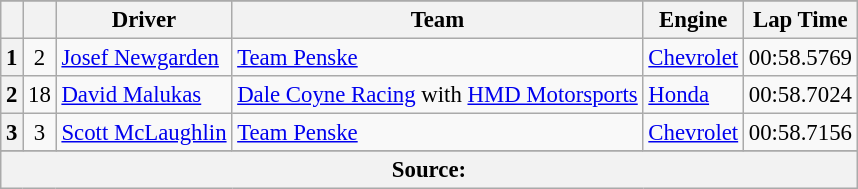<table class="wikitable" style="font-size:95%;">
<tr>
</tr>
<tr>
<th></th>
<th></th>
<th>Driver</th>
<th>Team</th>
<th>Engine</th>
<th>Lap Time</th>
</tr>
<tr>
<th>1</th>
<td align="center">2</td>
<td> <a href='#'>Josef Newgarden</a></td>
<td><a href='#'>Team Penske</a></td>
<td><a href='#'>Chevrolet</a></td>
<td>00:58.5769</td>
</tr>
<tr>
<th>2</th>
<td align="center">18</td>
<td> <a href='#'>David Malukas</a> <strong></strong></td>
<td><a href='#'>Dale Coyne Racing</a> with <a href='#'>HMD Motorsports</a></td>
<td><a href='#'>Honda</a></td>
<td>00:58.7024</td>
</tr>
<tr>
<th>3</th>
<td align="center">3</td>
<td> <a href='#'>Scott McLaughlin</a></td>
<td><a href='#'>Team Penske</a></td>
<td><a href='#'>Chevrolet</a></td>
<td>00:58.7156</td>
</tr>
<tr>
</tr>
<tr class="sortbottom">
<th colspan="6">Source:</th>
</tr>
</table>
